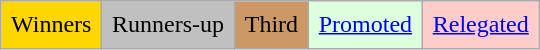<table class="wikitable">
<tr>
<td style="background-color:gold;padding:0.4em">Winners</td>
<td style="background-color:silver;padding:0.4em">Runners-up</td>
<td style="background-color:#cc9966;padding:0.4em">Third</td>
<td style="background-color:#DFD;padding:0.4em"><a href='#'>Promoted</a></td>
<td style="background-color:#FCC;padding:0.4em"><a href='#'>Relegated</a></td>
</tr>
</table>
